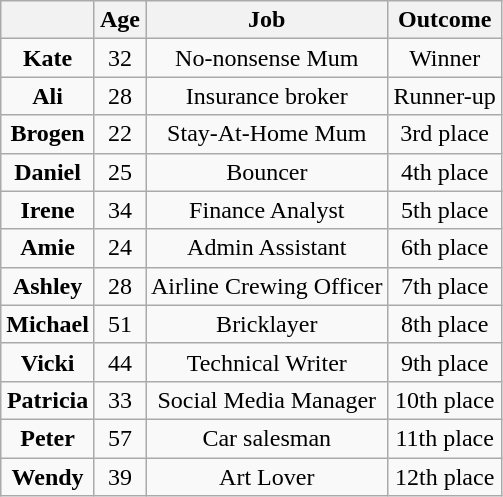<table class="wikitable sortable" style="text-align:center;">
<tr>
<th></th>
<th>Age</th>
<th>Job</th>
<th>Outcome</th>
</tr>
<tr>
<td><strong>Kate</strong></td>
<td>32</td>
<td>No-nonsense Mum</td>
<td>Winner</td>
</tr>
<tr>
<td><strong>Ali</strong></td>
<td>28</td>
<td>Insurance broker</td>
<td>Runner-up</td>
</tr>
<tr>
<td><strong>Brogen</strong></td>
<td>22</td>
<td>Stay-At-Home Mum</td>
<td>3rd place</td>
</tr>
<tr>
<td><strong>Daniel </strong></td>
<td>25</td>
<td>Bouncer</td>
<td>4th place</td>
</tr>
<tr>
<td><strong>Irene</strong></td>
<td>34</td>
<td>Finance Analyst</td>
<td>5th place</td>
</tr>
<tr>
<td><strong>Amie</strong></td>
<td>24</td>
<td>Admin Assistant</td>
<td>6th place</td>
</tr>
<tr>
<td><strong>Ashley</strong></td>
<td>28</td>
<td>Airline Crewing Officer</td>
<td>7th place</td>
</tr>
<tr>
<td><strong>Michael</strong></td>
<td>51</td>
<td>Bricklayer</td>
<td>8th place</td>
</tr>
<tr>
<td><strong>Vicki</strong></td>
<td>44</td>
<td>Technical Writer</td>
<td>9th place</td>
</tr>
<tr>
<td><strong>Patricia</strong></td>
<td>33</td>
<td>Social Media Manager</td>
<td>10th place</td>
</tr>
<tr>
<td><strong>Peter</strong></td>
<td>57</td>
<td>Car salesman</td>
<td>11th place</td>
</tr>
<tr>
<td><strong>Wendy</strong></td>
<td>39</td>
<td>Art Lover</td>
<td>12th place</td>
</tr>
</table>
